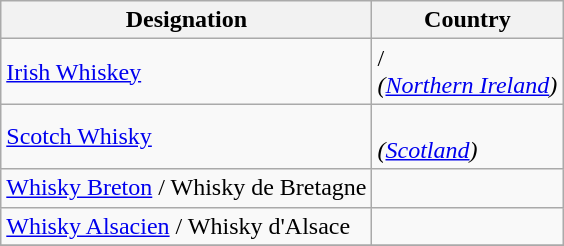<table class="wikitable">
<tr>
<th>Designation</th>
<th>Country</th>
</tr>
<tr>
<td><a href='#'>Irish Whiskey</a></td>
<td>/<br><em>(<a href='#'>Northern Ireland</a>)</em></td>
</tr>
<tr>
<td><a href='#'>Scotch Whisky</a></td>
<td><br><em>(<a href='#'>Scotland</a>)</em></td>
</tr>
<tr>
<td><a href='#'>Whisky Breton</a> / Whisky de Bretagne</td>
<td></td>
</tr>
<tr>
<td><a href='#'>Whisky Alsacien</a> / Whisky d'Alsace</td>
<td></td>
</tr>
<tr>
</tr>
</table>
